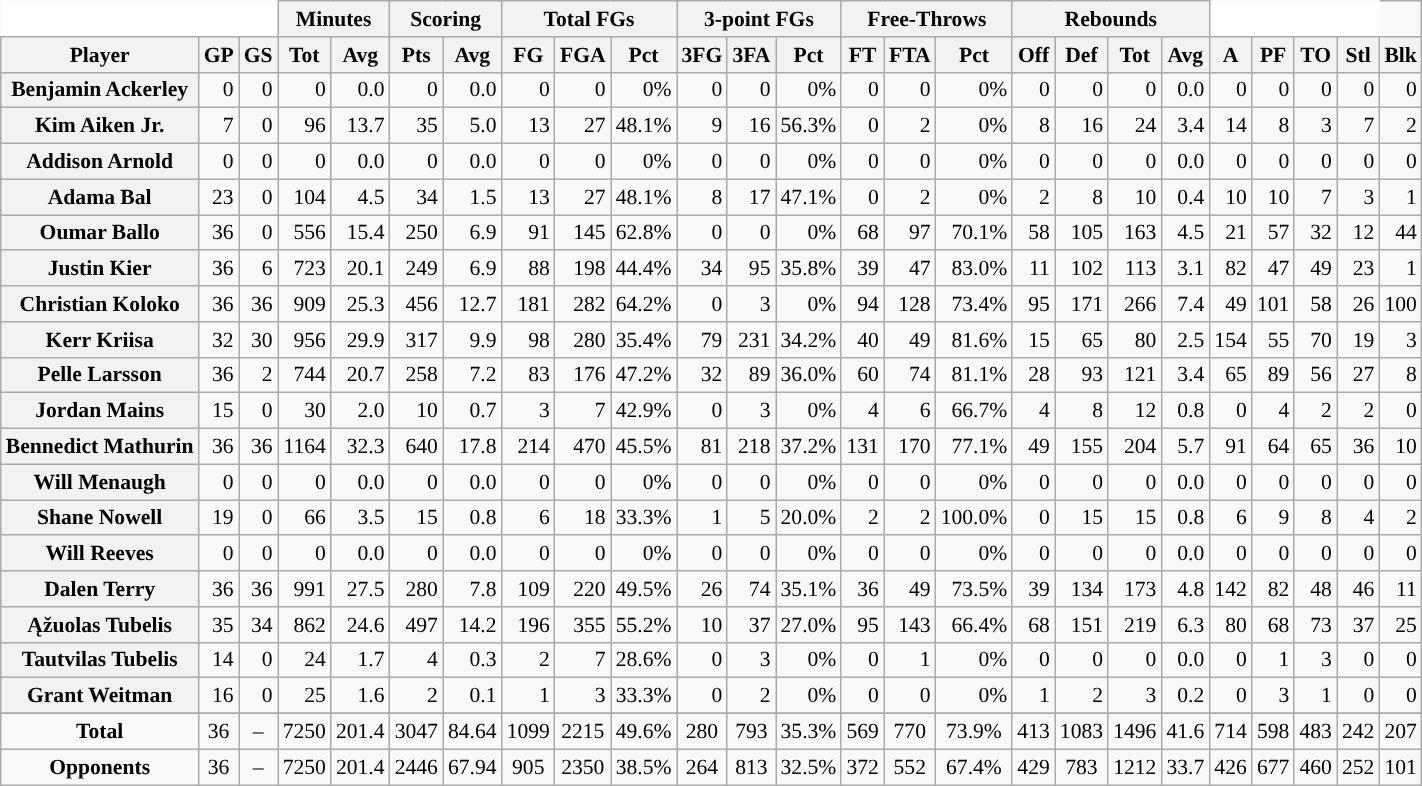<table class="wikitable sortable" border="1" style="font-size:90%;">
<tr>
<th colspan="3" style="border-top-style:hidden; border-left-style:hidden; background: white;"></th>
<th colspan="2" style=>Minutes</th>
<th colspan="2" style=>Scoring</th>
<th colspan="3" style=>Total FGs</th>
<th colspan="3" style=>3-point FGs</th>
<th colspan="3" style=>Free-Throws</th>
<th colspan="4" style=>Rebounds</th>
<th colspan="4" style="border-top-style:hidden; border-right-style:hidden; background: white;"></th>
</tr>
<tr>
<th scope="col" style=>Player</th>
<th scope="col" style=>GP</th>
<th scope="col" style=>GS</th>
<th scope="col" style=>Tot</th>
<th scope="col" style=>Avg</th>
<th scope="col" style=>Pts</th>
<th scope="col" style=>Avg</th>
<th scope="col" style=>FG</th>
<th scope="col" style=>FGA</th>
<th scope="col" style=>Pct</th>
<th scope="col" style=>3FG</th>
<th scope="col" style=>3FA</th>
<th scope="col" style=>Pct</th>
<th scope="col" style=>FT</th>
<th scope="col" style=>FTA</th>
<th scope="col" style=>Pct</th>
<th scope="col" style=>Off</th>
<th scope="col" style=>Def</th>
<th scope="col" style=>Tot</th>
<th scope="col" style=>Avg</th>
<th scope="col" style=>A</th>
<th scope="col">PF</th>
<th scope="col">TO</th>
<th scope="col" style=>Stl</th>
<th scope="col" style=>Blk</th>
</tr>
<tr>
<th>Benjamin Ackerley</th>
<td align="right">0</td>
<td align="right">0</td>
<td align="right">0</td>
<td align="right">0.0</td>
<td align="right">0</td>
<td align="right">0.0</td>
<td align="right">0</td>
<td align="right">0</td>
<td align="right">0%</td>
<td align="right">0</td>
<td align="right">0</td>
<td align="right">0%</td>
<td align="right">0</td>
<td align="right">0</td>
<td align="right">0%</td>
<td align="right">0</td>
<td align="right">0</td>
<td align="right">0</td>
<td align="right">0.0</td>
<td align="right">0</td>
<td align="right">0</td>
<td align="right">0</td>
<td align="right">0</td>
<td align="right">0</td>
</tr>
<tr>
<th>Kim Aiken Jr.</th>
<td align="right">7</td>
<td align="right">0</td>
<td align="right">96</td>
<td align="right">13.7</td>
<td align="right">35</td>
<td align="right">5.0</td>
<td align="right">13</td>
<td align="right">27</td>
<td align="right">48.1%</td>
<td align="right">9</td>
<td align="right">16</td>
<td align="right">56.3%</td>
<td align="right">0</td>
<td align="right">2</td>
<td align="right">0%</td>
<td align="right">8</td>
<td align="right">16</td>
<td align="right">24</td>
<td align="right">3.4</td>
<td align="right">14</td>
<td align="right">8</td>
<td align="right">3</td>
<td align="right">7</td>
<td align="right">2</td>
</tr>
<tr>
<th>Addison Arnold</th>
<td align="right">0</td>
<td align="right">0</td>
<td align="right">0</td>
<td align="right">0.0</td>
<td align="right">0</td>
<td align="right">0.0</td>
<td align="right">0</td>
<td align="right">0</td>
<td align="right">0%</td>
<td align="right">0</td>
<td align="right">0</td>
<td align="right">0%</td>
<td align="right">0</td>
<td align="right">0</td>
<td align="right">0%</td>
<td align="right">0</td>
<td align="right">0</td>
<td align="right">0</td>
<td align="right">0.0</td>
<td align="right">0</td>
<td align="right">0</td>
<td align="right">0</td>
<td align="right">0</td>
<td align="right">0</td>
</tr>
<tr>
<th>Adama Bal</th>
<td align="right">23</td>
<td align="right">0</td>
<td align="right">104</td>
<td align="right">4.5</td>
<td align="right">34</td>
<td align="right">1.5</td>
<td align="right">13</td>
<td align="right">27</td>
<td align="right">48.1%</td>
<td align="right">8</td>
<td align="right">17</td>
<td align="right">47.1%</td>
<td align="right">0</td>
<td align="right">2</td>
<td align="right">0%</td>
<td align="right">2</td>
<td align="right">8</td>
<td align="right">10</td>
<td align="right">0.4</td>
<td align="right">10</td>
<td align="right">10</td>
<td align="right">7</td>
<td align="right">3</td>
<td align="right">1</td>
</tr>
<tr>
<th style=white-space:nowrap>Oumar Ballo</th>
<td align="right">36</td>
<td align="right">0</td>
<td align="right">556</td>
<td align="right">15.4</td>
<td align="right">250</td>
<td align="right">6.9</td>
<td align="right">91</td>
<td align="right">145</td>
<td align="right">62.8%</td>
<td align="right">0</td>
<td align="right">0</td>
<td align="right">0%</td>
<td align="right">68</td>
<td align="right">97</td>
<td align="right">70.1%</td>
<td align="right">58</td>
<td align="right">105</td>
<td align="right">163</td>
<td align="right">4.5</td>
<td align="right">21</td>
<td align="right">57</td>
<td align="right">32</td>
<td align="right">12</td>
<td align="right">44</td>
</tr>
<tr>
<th style=white-space:nowrap>Justin Kier</th>
<td align="right">36</td>
<td align="right">6</td>
<td align="right">723</td>
<td align="right">20.1</td>
<td align="right">249</td>
<td align="right">6.9</td>
<td align="right">88</td>
<td align="right">198</td>
<td align="right">44.4%</td>
<td align="right">34</td>
<td align="right">95</td>
<td align="right">35.8%</td>
<td align="right">39</td>
<td align="right">47</td>
<td align="right">83.0%</td>
<td align="right">11</td>
<td align="right">102</td>
<td align="right">113</td>
<td align="right">3.1</td>
<td align="right">82</td>
<td align="right">47</td>
<td align="right">49</td>
<td align="right">23</td>
<td align="right">1</td>
</tr>
<tr>
<th style=white-space:nowrap>Christian Koloko</th>
<td align="right">36</td>
<td align="right">36</td>
<td align="right">909</td>
<td align="right">25.3</td>
<td align="right">456</td>
<td align="right">12.7</td>
<td align="right">181</td>
<td align="right">282</td>
<td align="right">64.2%</td>
<td align="right">0</td>
<td align="right">3</td>
<td align="right">0%</td>
<td align="right">94</td>
<td align="right">128</td>
<td align="right">73.4%</td>
<td align="right">95</td>
<td align="right">171</td>
<td align="right">266</td>
<td align="right">7.4</td>
<td align="right">49</td>
<td align="right">101</td>
<td align="right">58</td>
<td align="right">26</td>
<td align="right">100</td>
</tr>
<tr>
<th style=white-space:nowrap>Kerr Kriisa</th>
<td align="right">32</td>
<td align="right">30</td>
<td align="right">956</td>
<td align="right">29.9</td>
<td align="right">317</td>
<td align="right">9.9</td>
<td align="right">98</td>
<td align="right">280</td>
<td align="right">35.4%</td>
<td align="right">79</td>
<td align="right">231</td>
<td align="right">34.2%</td>
<td align="right">40</td>
<td align="right">49</td>
<td align="right">81.6%</td>
<td align="right">15</td>
<td align="right">65</td>
<td align="right">80</td>
<td align="right">2.5</td>
<td align="right">154</td>
<td align="right">55</td>
<td align="right">70</td>
<td align="right">19</td>
<td align="right">3</td>
</tr>
<tr>
<th style=white-space:nowrap>Pelle Larsson</th>
<td align="right">36</td>
<td align="right">2</td>
<td align="right">744</td>
<td align="right">20.7</td>
<td align="right">258</td>
<td align="right">7.2</td>
<td align="right">83</td>
<td align="right">176</td>
<td align="right">47.2%</td>
<td align="right">32</td>
<td align="right">89</td>
<td align="right">36.0%</td>
<td align="right">60</td>
<td align="right">74</td>
<td align="right">81.1%</td>
<td align="right">28</td>
<td align="right">93</td>
<td align="right">121</td>
<td align="right">3.4</td>
<td align="right">65</td>
<td align="right">89</td>
<td align="right">56</td>
<td align="right">27</td>
<td align="right">8</td>
</tr>
<tr>
<th style=white-space:nowrap>Jordan Mains</th>
<td align="right">15</td>
<td align="right">0</td>
<td align="right">30</td>
<td align="right">2.0</td>
<td align="right">10</td>
<td align="right">0.7</td>
<td align="right">3</td>
<td align="right">7</td>
<td align="right">42.9%</td>
<td align="right">0</td>
<td align="right">3</td>
<td align="right">0%</td>
<td align="right">4</td>
<td align="right">6</td>
<td align="right">66.7%</td>
<td align="right">4</td>
<td align="right">8</td>
<td align="right">12</td>
<td align="right">0.8</td>
<td align="right">0</td>
<td align="right">4</td>
<td align="right">2</td>
<td align="right">2</td>
<td align="right">0</td>
</tr>
<tr>
<th style=white-space:nowrap>Bennedict Mathurin</th>
<td align="right">36</td>
<td align="right">36</td>
<td align="right">1164</td>
<td align="right">32.3</td>
<td align="right">640</td>
<td align="right">17.8</td>
<td align="right">214</td>
<td align="right">470</td>
<td align="right">45.5%</td>
<td align="right">81</td>
<td align="right">218</td>
<td align="right">37.2%</td>
<td align="right">131</td>
<td align="right">170</td>
<td align="right">77.1%</td>
<td align="right">49</td>
<td align="right">155</td>
<td align="right">204</td>
<td align="right">5.7</td>
<td align="right">91</td>
<td align="right">64</td>
<td align="right">65</td>
<td align="right">36</td>
<td align="right">10</td>
</tr>
<tr>
<th style=white-space:nowrap>Will Menaugh</th>
<td align="right">0</td>
<td align="right">0</td>
<td align="right">0</td>
<td align="right">0.0</td>
<td align="right">0</td>
<td align="right">0.0</td>
<td align="right">0</td>
<td align="right">0</td>
<td align="right">0%</td>
<td align="right">0</td>
<td align="right">0</td>
<td align="right">0%</td>
<td align="right">0</td>
<td align="right">0</td>
<td align="right">0%</td>
<td align="right">0</td>
<td align="right">0</td>
<td align="right">0</td>
<td align="right">0.0</td>
<td align="right">0</td>
<td align="right">0</td>
<td align="right">0</td>
<td align="right">0</td>
<td align="right">0</td>
</tr>
<tr>
<th style=white-space:nowrap>Shane Nowell</th>
<td align="right">19</td>
<td align="right">0</td>
<td align="right">66</td>
<td align="right">3.5</td>
<td align="right">15</td>
<td align="right">0.8</td>
<td align="right">6</td>
<td align="right">18</td>
<td align="right">33.3%</td>
<td align="right">1</td>
<td align="right">5</td>
<td align="right">20.0%</td>
<td align="right">2</td>
<td align="right">2</td>
<td align="right">100.0%</td>
<td align="right">0</td>
<td align="right">15</td>
<td align="right">15</td>
<td align="right">0.8</td>
<td align="right">6</td>
<td align="right">9</td>
<td align="right">8</td>
<td align="right">4</td>
<td align="right">2</td>
</tr>
<tr>
<th style=white-space:nowrap>Will Reeves</th>
<td align="right">0</td>
<td align="right">0</td>
<td align="right">0</td>
<td align="right">0.0</td>
<td align="right">0</td>
<td align="right">0.0</td>
<td align="right">0</td>
<td align="right">0</td>
<td align="right">0%</td>
<td align="right">0</td>
<td align="right">0</td>
<td align="right">0%</td>
<td align="right">0</td>
<td align="right">0</td>
<td align="right">0%</td>
<td align="right">0</td>
<td align="right">0</td>
<td align="right">0</td>
<td align="right">0.0</td>
<td align="right">0</td>
<td align="right">0</td>
<td align="right">0</td>
<td align="right">0</td>
<td align="right">0</td>
</tr>
<tr>
<th style=white-space:nowrap>Dalen Terry</th>
<td align="right">36</td>
<td align="right">36</td>
<td align="right">991</td>
<td align="right">27.5</td>
<td align="right">280</td>
<td align="right">7.8</td>
<td align="right">109</td>
<td align="right">220</td>
<td align="right">49.5%</td>
<td align="right">26</td>
<td align="right">74</td>
<td align="right">35.1%</td>
<td align="right">36</td>
<td align="right">49</td>
<td align="right">73.5%</td>
<td align="right">39</td>
<td align="right">134</td>
<td align="right">173</td>
<td align="right">4.8</td>
<td align="right">142</td>
<td align="right">82</td>
<td align="right">48</td>
<td align="right">46</td>
<td align="right">11</td>
</tr>
<tr>
<th style=white-space:nowrap>Ąžuolas Tubelis</th>
<td align="right">35</td>
<td align="right">34</td>
<td align="right">862</td>
<td align="right">24.6</td>
<td align="right">497</td>
<td align="right">14.2</td>
<td align="right">196</td>
<td align="right">355</td>
<td align="right">55.2%</td>
<td align="right">10</td>
<td align="right">37</td>
<td align="right">27.0%</td>
<td align="right">95</td>
<td align="right">143</td>
<td align="right">66.4%</td>
<td align="right">68</td>
<td align="right">151</td>
<td align="right">219</td>
<td align="right">6.3</td>
<td align="right">80</td>
<td align="right">68</td>
<td align="right">73</td>
<td align="right">37</td>
<td align="right">25</td>
</tr>
<tr>
<th style=white-space:nowrap>Tautvilas Tubelis</th>
<td align="right">14</td>
<td align="right">0</td>
<td align="right">24</td>
<td align="right">1.7</td>
<td align="right">4</td>
<td align="right">0.3</td>
<td align="right">2</td>
<td align="right">7</td>
<td align="right">28.6%</td>
<td align="right">0</td>
<td align="right">3</td>
<td align="right">0%</td>
<td align="right">0</td>
<td align="right">1</td>
<td align="right">0%</td>
<td align="right">0</td>
<td align="right">0</td>
<td align="right">0</td>
<td align="right">0.0</td>
<td align="right">0</td>
<td align="right">1</td>
<td align="right">3</td>
<td align="right">0</td>
<td align="right">0</td>
</tr>
<tr>
<th style=white-space:nowrap>Grant Weitman</th>
<td align="right">16</td>
<td align="right">0</td>
<td align="right">25</td>
<td align="right">1.6</td>
<td align="right">2</td>
<td align="right">0.1</td>
<td align="right">1</td>
<td align="right">3</td>
<td align="right">33.3%</td>
<td align="right">0</td>
<td align="right">2</td>
<td align="right">0%</td>
<td align="right">0</td>
<td align="right">0</td>
<td align="right">0%</td>
<td align="right">1</td>
<td align="right">2</td>
<td align="right">3</td>
<td align="right">0.2</td>
<td align="right">0</td>
<td align="right">3</td>
<td align="right">1</td>
<td align="right">0</td>
<td align="right">0</td>
</tr>
<tr>
</tr>
<tr class="sortbottom">
<td align="center" style=><strong>Total</strong></td>
<td align="center" style=>36</td>
<td align="center" style=>–</td>
<td align="center" style=>7250</td>
<td align="center" style=>201.4</td>
<td align="center" style=>3047</td>
<td align="center" style=>84.64</td>
<td align="center" style=>1099</td>
<td align="center" style=>2215</td>
<td align="center" style=>49.6%</td>
<td align="center" style=>280</td>
<td align="center" style=>793</td>
<td align="center" style=>35.3%</td>
<td align="center" style=>569</td>
<td align="center" style=>770</td>
<td align="center" style=>73.9%</td>
<td align="center" style=>413</td>
<td align="center" style=>1083</td>
<td align="center" style=>1496</td>
<td align="center" style=>41.6</td>
<td align="center" style=>714</td>
<td align="center" style=>598</td>
<td align="center">483</td>
<td align="center">242</td>
<td align="center">207</td>
</tr>
<tr class="sortbottom">
<td align="center"><strong>Opponents</strong></td>
<td align="center">36</td>
<td align="center">–</td>
<td align="center">7250</td>
<td align="center">201.4</td>
<td align="center">2446</td>
<td align="center">67.94</td>
<td align="center">905</td>
<td align="center">2350</td>
<td align="center">38.5%</td>
<td align="center">264</td>
<td align="center">813</td>
<td align="center">32.5%</td>
<td align="center">372</td>
<td align="center">552</td>
<td align="center">67.4%</td>
<td align="center">429</td>
<td align="center">783</td>
<td align="center">1212</td>
<td align="center">33.7</td>
<td align="center">426</td>
<td align="center">677</td>
<td align="center">460</td>
<td align="center">252</td>
<td align="center">101</td>
</tr>
</table>
